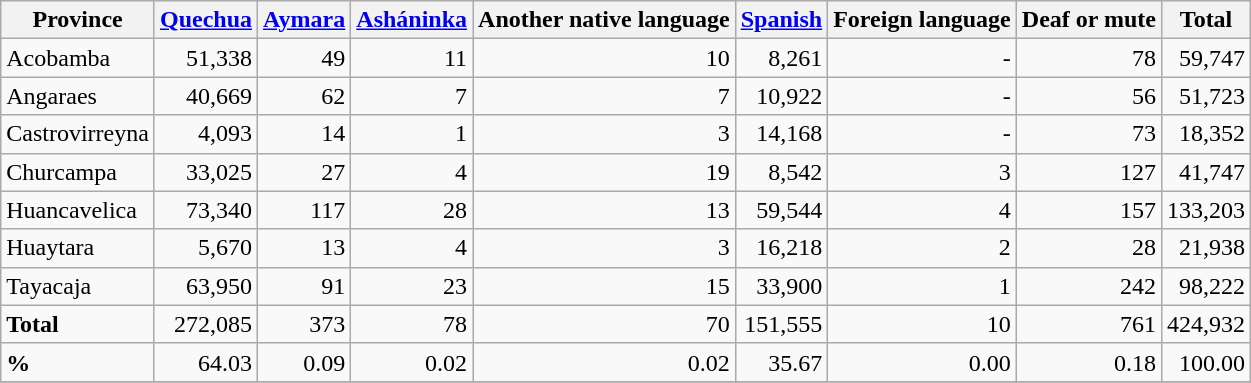<table class="wikitable">
<tr>
<th>Province</th>
<th><a href='#'>Quechua</a></th>
<th><a href='#'>Aymara</a></th>
<th><a href='#'>Asháninka</a></th>
<th>Another native language</th>
<th><a href='#'>Spanish</a></th>
<th>Foreign language</th>
<th>Deaf or mute</th>
<th>Total</th>
</tr>
<tr>
<td>Acobamba</td>
<td align="right">51,338</td>
<td align="right">49</td>
<td align="right">11</td>
<td align="right">10</td>
<td align="right">8,261</td>
<td align="right">-</td>
<td align="right">78</td>
<td align="right">59,747</td>
</tr>
<tr>
<td>Angaraes</td>
<td align="right">40,669</td>
<td align="right">62</td>
<td align="right">7</td>
<td align="right">7</td>
<td align="right">10,922</td>
<td align="right">-</td>
<td align="right">56</td>
<td align="right">51,723</td>
</tr>
<tr>
<td>Castrovirreyna</td>
<td align="right">4,093</td>
<td align="right">14</td>
<td align="right">1</td>
<td align="right">3</td>
<td align="right">14,168</td>
<td align="right">-</td>
<td align="right">73</td>
<td align="right">18,352</td>
</tr>
<tr>
<td>Churcampa</td>
<td align="right">33,025</td>
<td align="right">27</td>
<td align="right">4</td>
<td align="right">19</td>
<td align="right">8,542</td>
<td align="right">3</td>
<td align="right">127</td>
<td align="right">41,747</td>
</tr>
<tr>
<td>Huancavelica</td>
<td align="right">73,340</td>
<td align="right">117</td>
<td align="right">28</td>
<td align="right">13</td>
<td align="right">59,544</td>
<td align="right">4</td>
<td align="right">157</td>
<td align="right">133,203</td>
</tr>
<tr>
<td>Huaytara</td>
<td align="right">5,670</td>
<td align="right">13</td>
<td align="right">4</td>
<td align="right">3</td>
<td align="right">16,218</td>
<td align="right">2</td>
<td align="right">28</td>
<td align="right">21,938</td>
</tr>
<tr>
<td>Tayacaja</td>
<td align="right">63,950</td>
<td align="right">91</td>
<td align="right">23</td>
<td align="right">15</td>
<td align="right">33,900</td>
<td align="right">1</td>
<td align="right">242</td>
<td align="right">98,222</td>
</tr>
<tr>
<td><strong>Total</strong></td>
<td align="right">272,085</td>
<td align="right">373</td>
<td align="right">78</td>
<td align="right">70</td>
<td align="right">151,555</td>
<td align="right">10</td>
<td align="right">761</td>
<td align="right">424,932</td>
</tr>
<tr>
<td><strong>%</strong></td>
<td align="right">64.03</td>
<td align="right">0.09</td>
<td align="right">0.02</td>
<td align="right">0.02</td>
<td align="right">35.67</td>
<td align="right">0.00</td>
<td align="right">0.18</td>
<td align="right">100.00</td>
</tr>
<tr>
</tr>
</table>
